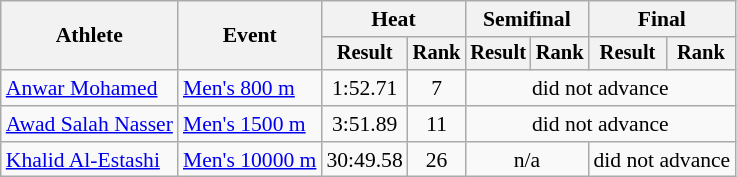<table class="wikitable" style="font-size:90%">
<tr>
<th rowspan="2">Athlete</th>
<th rowspan="2">Event</th>
<th colspan="2">Heat</th>
<th colspan="2">Semifinal</th>
<th colspan="2">Final</th>
</tr>
<tr style="font-size:95%">
<th>Result</th>
<th>Rank</th>
<th>Result</th>
<th>Rank</th>
<th>Result</th>
<th>Rank</th>
</tr>
<tr align=center>
<td align=left><a href='#'>Anwar Mohamed</a></td>
<td align=left><a href='#'>Men's 800 m</a></td>
<td>1:52.71</td>
<td>7</td>
<td colspan=4>did not advance</td>
</tr>
<tr align=center>
<td align=left><a href='#'>Awad Salah Nasser</a></td>
<td align=left><a href='#'>Men's 1500 m</a></td>
<td>3:51.89</td>
<td>11</td>
<td colspan=4>did not advance</td>
</tr>
<tr align=center>
<td align=left><a href='#'>Khalid Al-Estashi</a></td>
<td align=left><a href='#'>Men's 10000 m</a></td>
<td>30:49.58</td>
<td>26</td>
<td colspan=2>n/a</td>
<td colspan=2>did not advance</td>
</tr>
</table>
